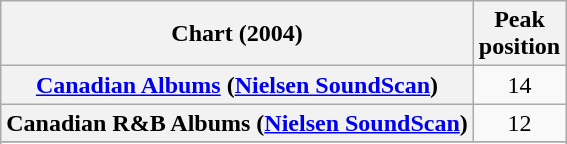<table class="wikitable sortable plainrowheaders" style="text-align:center">
<tr>
<th scope="col">Chart (2004)</th>
<th scope="col">Peak<br> position</th>
</tr>
<tr>
<th scope="row"><a href='#'>Canadian Albums</a> (<a href='#'>Nielsen SoundScan</a>)</th>
<td>14</td>
</tr>
<tr>
<th scope="row">Canadian R&B Albums (<a href='#'>Nielsen SoundScan</a>)</th>
<td>12</td>
</tr>
<tr>
</tr>
<tr>
</tr>
<tr>
</tr>
<tr>
</tr>
<tr>
</tr>
<tr>
</tr>
<tr>
</tr>
<tr>
</tr>
</table>
